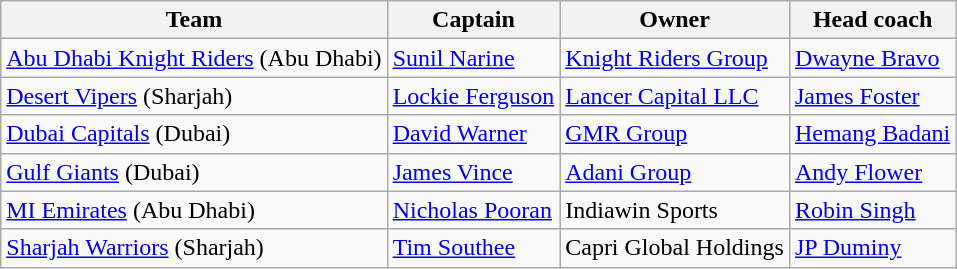<table class="wikitable">
<tr>
<th>Team</th>
<th>Captain</th>
<th>Owner</th>
<th>Head coach</th>
</tr>
<tr>
<td><a href='#'>Abu Dhabi Knight Riders</a> (Abu Dhabi)</td>
<td><a href='#'>Sunil Narine</a></td>
<td><a href='#'>Knight Riders Group</a></td>
<td><a href='#'>Dwayne Bravo</a></td>
</tr>
<tr>
<td><a href='#'>Desert Vipers</a> (Sharjah)</td>
<td><a href='#'>Lockie Ferguson</a></td>
<td><a href='#'>Lancer Capital LLC</a></td>
<td><a href='#'>James Foster</a></td>
</tr>
<tr>
<td><a href='#'>Dubai Capitals</a> (Dubai)</td>
<td><a href='#'>David Warner</a></td>
<td><a href='#'>GMR Group</a></td>
<td><a href='#'>Hemang Badani</a></td>
</tr>
<tr>
<td><a href='#'>Gulf Giants</a> (Dubai)</td>
<td><a href='#'>James Vince</a></td>
<td><a href='#'>Adani Group</a></td>
<td><a href='#'>Andy Flower</a></td>
</tr>
<tr>
<td><a href='#'>MI Emirates</a> (Abu Dhabi)</td>
<td><a href='#'>Nicholas Pooran</a></td>
<td>Indiawin Sports</td>
<td><a href='#'>Robin Singh</a></td>
</tr>
<tr>
<td><a href='#'>Sharjah Warriors</a> (Sharjah)</td>
<td><a href='#'>Tim Southee</a></td>
<td>Capri Global Holdings</td>
<td><a href='#'>JP Duminy</a></td>
</tr>
</table>
